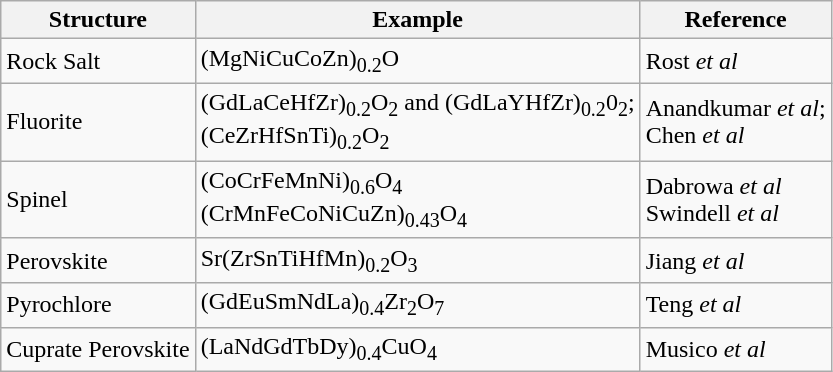<table class="wikitable">
<tr>
<th>Structure</th>
<th>Example</th>
<th>Reference</th>
</tr>
<tr>
<td>Rock Salt</td>
<td>(MgNiCuCoZn)<sub>0.2</sub>O</td>
<td>Rost <em>et al</em></td>
</tr>
<tr>
<td>Fluorite</td>
<td>(GdLaCeHfZr)<sub>0.2</sub>O<sub>2</sub> and (GdLaYHfZr)<sub>0.2</sub>0<sub>2</sub>;<br>(CeZrHfSnTi)<sub>0.2</sub>O<sub>2</sub></td>
<td>Anandkumar <em>et al</em>;<br>Chen <em>et al</em></td>
</tr>
<tr>
<td>Spinel</td>
<td>(CoCrFeMnNi)<sub>0.6</sub>O<sub>4</sub><br>(CrMnFeCoNiCuZn)<sub>0.43</sub>O<sub>4</sub></td>
<td>Dabrowa <em>et al</em><br>Swindell <em>et al</em></td>
</tr>
<tr>
<td>Perovskite</td>
<td>Sr(ZrSnTiHfMn)<sub>0.2</sub>O<sub>3</sub></td>
<td>Jiang <em>et al</em></td>
</tr>
<tr>
<td>Pyrochlore</td>
<td>(GdEuSmNdLa)<sub>0.4</sub>Zr<sub>2</sub>O<sub>7</sub></td>
<td>Teng <em>et al</em></td>
</tr>
<tr>
<td>Cuprate Perovskite</td>
<td>(LaNdGdTbDy)<sub>0.4</sub>CuO<sub>4</sub></td>
<td>Musico <em>et al</em></td>
</tr>
</table>
